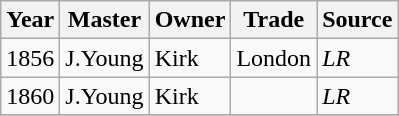<table class="sortable wikitable">
<tr>
<th>Year</th>
<th>Master</th>
<th>Owner</th>
<th>Trade</th>
<th>Source</th>
</tr>
<tr>
<td>1856</td>
<td>J.Young</td>
<td>Kirk</td>
<td>London</td>
<td><em>LR</em></td>
</tr>
<tr>
<td>1860</td>
<td>J.Young</td>
<td>Kirk</td>
<td></td>
<td><em>LR</em></td>
</tr>
<tr>
</tr>
</table>
